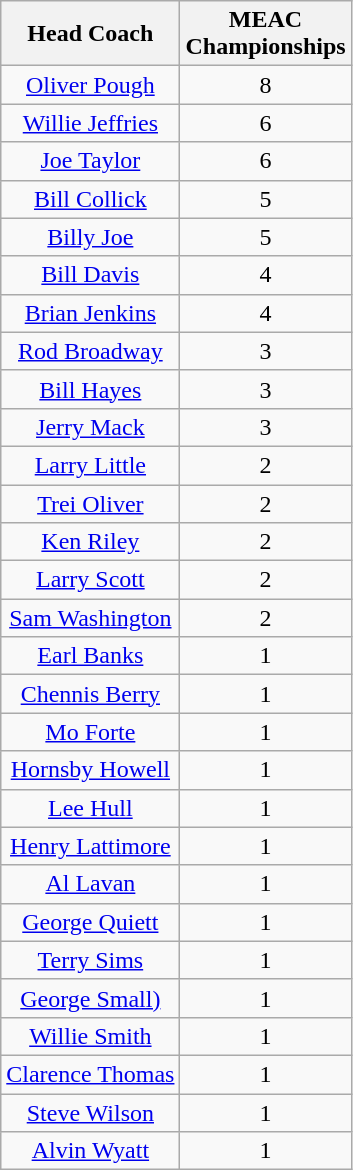<table class="wikitable sortable" style="text-align: center">
<tr>
<th>Head Coach</th>
<th>MEAC<br>Championships</th>
</tr>
<tr>
<td><a href='#'>Oliver Pough</a></td>
<td>8</td>
</tr>
<tr>
<td><a href='#'>Willie Jeffries</a></td>
<td>6</td>
</tr>
<tr>
<td><a href='#'>Joe Taylor</a></td>
<td>6</td>
</tr>
<tr>
<td><a href='#'>Bill Collick</a></td>
<td>5</td>
</tr>
<tr>
<td><a href='#'>Billy Joe</a></td>
<td>5</td>
</tr>
<tr>
<td><a href='#'>Bill Davis</a></td>
<td>4</td>
</tr>
<tr>
<td><a href='#'>Brian Jenkins</a></td>
<td>4</td>
</tr>
<tr>
<td><a href='#'>Rod Broadway</a></td>
<td>3</td>
</tr>
<tr>
<td><a href='#'>Bill Hayes</a></td>
<td>3</td>
</tr>
<tr>
<td><a href='#'>Jerry Mack</a></td>
<td>3</td>
</tr>
<tr>
<td><a href='#'>Larry Little</a></td>
<td>2</td>
</tr>
<tr>
<td><a href='#'>Trei Oliver</a></td>
<td>2</td>
</tr>
<tr>
<td><a href='#'>Ken Riley</a></td>
<td>2</td>
</tr>
<tr>
<td><a href='#'>Larry Scott</a></td>
<td>2</td>
</tr>
<tr>
<td><a href='#'>Sam Washington</a></td>
<td>2</td>
</tr>
<tr>
<td><a href='#'>Earl Banks</a></td>
<td>1</td>
</tr>
<tr>
<td><a href='#'>Chennis Berry</a></td>
<td>1</td>
</tr>
<tr>
<td><a href='#'>Mo Forte</a></td>
<td>1</td>
</tr>
<tr>
<td><a href='#'>Hornsby Howell</a></td>
<td>1</td>
</tr>
<tr>
<td><a href='#'>Lee Hull</a></td>
<td>1</td>
</tr>
<tr>
<td><a href='#'>Henry Lattimore</a></td>
<td>1</td>
</tr>
<tr>
<td><a href='#'>Al Lavan</a></td>
<td>1</td>
</tr>
<tr>
<td><a href='#'>George Quiett</a></td>
<td>1</td>
</tr>
<tr>
<td><a href='#'>Terry Sims</a></td>
<td>1</td>
</tr>
<tr>
<td><a href='#'>George Small)</a></td>
<td>1</td>
</tr>
<tr>
<td><a href='#'>Willie Smith</a></td>
<td>1</td>
</tr>
<tr>
<td><a href='#'>Clarence Thomas</a></td>
<td>1</td>
</tr>
<tr>
<td><a href='#'>Steve Wilson</a></td>
<td>1</td>
</tr>
<tr>
<td><a href='#'>Alvin Wyatt</a></td>
<td>1</td>
</tr>
</table>
